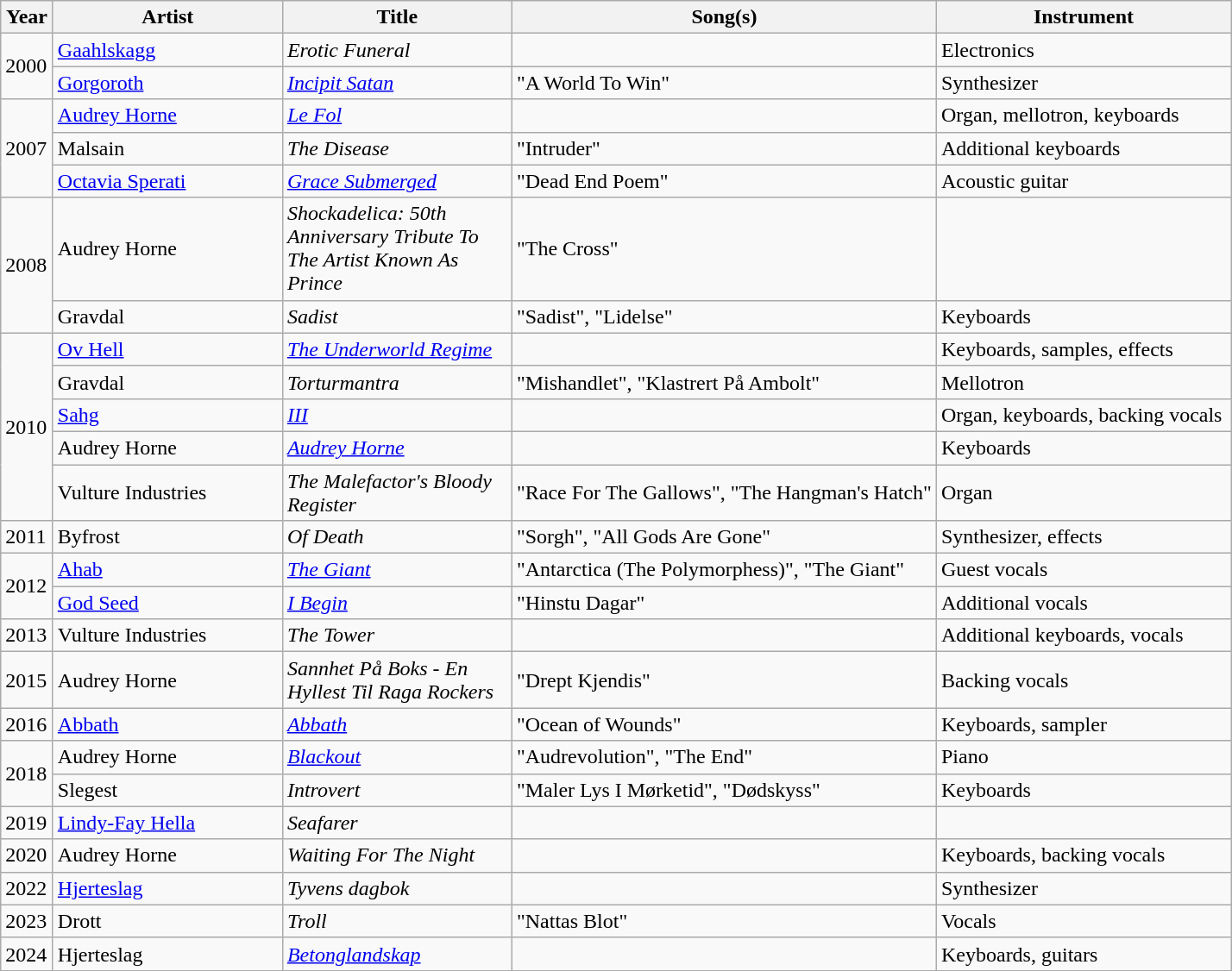<table class="wikitable sortable">
<tr>
<th width="33">Year</th>
<th width="170">Artist</th>
<th width="170">Title</th>
<th>Song(s)</th>
<th width="220">Instrument</th>
</tr>
<tr>
<td rowspan="2">2000</td>
<td><a href='#'>Gaahlskagg</a></td>
<td><em>Erotic Funeral</em></td>
<td></td>
<td>Electronics</td>
</tr>
<tr>
<td><a href='#'>Gorgoroth</a></td>
<td><em><a href='#'>Incipit Satan</a></em></td>
<td>"A World To Win"</td>
<td>Synthesizer</td>
</tr>
<tr>
<td rowspan="3">2007</td>
<td><a href='#'>Audrey Horne</a></td>
<td><em><a href='#'>Le Fol</a></em></td>
<td></td>
<td>Organ, mellotron, keyboards</td>
</tr>
<tr>
<td>Malsain</td>
<td><em>The Disease</em></td>
<td>"Intruder"</td>
<td>Additional keyboards</td>
</tr>
<tr>
<td><a href='#'>Octavia Sperati</a></td>
<td><em><a href='#'>Grace Submerged</a></em></td>
<td>"Dead End Poem"</td>
<td>Acoustic guitar</td>
</tr>
<tr>
<td rowspan="2">2008</td>
<td>Audrey Horne</td>
<td><em>Shockadelica: 50th Anniversary Tribute To The Artist Known As Prince</em></td>
<td>"The Cross"</td>
<td></td>
</tr>
<tr>
<td>Gravdal</td>
<td><em>Sadist</em></td>
<td>"Sadist", "Lidelse"</td>
<td>Keyboards</td>
</tr>
<tr>
<td rowspan="5">2010</td>
<td><a href='#'>Ov Hell</a></td>
<td><em><a href='#'>The Underworld Regime</a></em></td>
<td></td>
<td>Keyboards, samples, effects</td>
</tr>
<tr>
<td>Gravdal</td>
<td><em>Torturmantra</em></td>
<td>"Mishandlet", "Klastrert På Ambolt"</td>
<td>Mellotron</td>
</tr>
<tr>
<td><a href='#'>Sahg</a></td>
<td><em><a href='#'>III</a></em></td>
<td></td>
<td>Organ, keyboards, backing vocals</td>
</tr>
<tr>
<td>Audrey Horne</td>
<td><em><a href='#'>Audrey Horne</a></em></td>
<td></td>
<td>Keyboards</td>
</tr>
<tr>
<td>Vulture Industries</td>
<td><em>The Malefactor's Bloody Register</em></td>
<td>"Race For The Gallows", "The Hangman's Hatch"</td>
<td>Organ</td>
</tr>
<tr>
<td>2011</td>
<td>Byfrost</td>
<td><em>Of Death</em></td>
<td>"Sorgh", "All Gods Are Gone"</td>
<td>Synthesizer, effects</td>
</tr>
<tr>
<td rowspan="2">2012</td>
<td><a href='#'>Ahab</a></td>
<td><em><a href='#'>The Giant</a></em></td>
<td>"Antarctica (The Polymorphess)", "The Giant"</td>
<td>Guest vocals</td>
</tr>
<tr>
<td><a href='#'>God Seed</a></td>
<td><em><a href='#'>I Begin</a></em></td>
<td>"Hinstu Dagar"</td>
<td>Additional vocals</td>
</tr>
<tr>
<td>2013</td>
<td>Vulture Industries</td>
<td><em>The Tower</em></td>
<td></td>
<td>Additional keyboards, vocals</td>
</tr>
<tr>
<td>2015</td>
<td>Audrey Horne</td>
<td><em>Sannhet På Boks - En Hyllest Til Raga Rockers</em></td>
<td>"Drept Kjendis"</td>
<td>Backing vocals</td>
</tr>
<tr>
<td>2016</td>
<td><a href='#'>Abbath</a></td>
<td><em><a href='#'>Abbath</a></em></td>
<td>"Ocean of Wounds"</td>
<td>Keyboards, sampler</td>
</tr>
<tr>
<td rowspan="2">2018</td>
<td>Audrey Horne</td>
<td><em><a href='#'>Blackout</a></em></td>
<td>"Audrevolution", "The End"</td>
<td>Piano</td>
</tr>
<tr>
<td>Slegest</td>
<td><em>Introvert</em></td>
<td>"Maler Lys I Mørketid", "Dødskyss"</td>
<td>Keyboards</td>
</tr>
<tr>
<td>2019</td>
<td><a href='#'>Lindy-Fay Hella</a></td>
<td><em>Seafarer</em></td>
<td></td>
<td></td>
</tr>
<tr>
<td>2020</td>
<td>Audrey Horne</td>
<td><em>Waiting For The Night</em></td>
<td></td>
<td>Keyboards, backing vocals</td>
</tr>
<tr>
<td>2022</td>
<td><a href='#'>Hjerteslag</a></td>
<td><em>Tyvens dagbok</em></td>
<td></td>
<td>Synthesizer</td>
</tr>
<tr>
<td>2023</td>
<td>Drott</td>
<td><em>Troll</em></td>
<td>"Nattas Blot"</td>
<td>Vocals</td>
</tr>
<tr>
<td>2024</td>
<td>Hjerteslag</td>
<td><em><a href='#'>Betonglandskap</a></em></td>
<td></td>
<td>Keyboards, guitars</td>
</tr>
</table>
